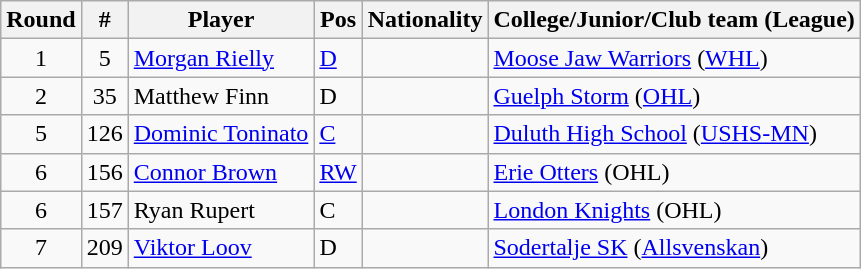<table class="wikitable">
<tr>
<th>Round</th>
<th>#</th>
<th>Player</th>
<th>Pos</th>
<th>Nationality</th>
<th>College/Junior/Club team (League)</th>
</tr>
<tr>
<td align=center>1</td>
<td align=center>5</td>
<td><a href='#'>Morgan Rielly</a></td>
<td><a href='#'>D</a></td>
<td></td>
<td><a href='#'>Moose Jaw Warriors</a> (<a href='#'>WHL</a>)</td>
</tr>
<tr>
<td align=center>2</td>
<td align=center>35</td>
<td>Matthew Finn</td>
<td>D</td>
<td></td>
<td><a href='#'>Guelph Storm</a> (<a href='#'>OHL</a>)</td>
</tr>
<tr>
<td align=center>5</td>
<td align=center>126</td>
<td><a href='#'>Dominic Toninato</a></td>
<td><a href='#'>C</a></td>
<td></td>
<td><a href='#'>Duluth High School</a> (<a href='#'>USHS-MN</a>)</td>
</tr>
<tr>
<td align=center>6</td>
<td align=center>156</td>
<td><a href='#'>Connor Brown</a></td>
<td><a href='#'>RW</a></td>
<td></td>
<td><a href='#'>Erie Otters</a> (OHL)</td>
</tr>
<tr>
<td align=center>6</td>
<td align=center>157</td>
<td>Ryan Rupert</td>
<td>C</td>
<td></td>
<td><a href='#'>London Knights</a> (OHL)</td>
</tr>
<tr>
<td align=center>7</td>
<td align=center>209</td>
<td><a href='#'>Viktor Loov</a></td>
<td>D</td>
<td></td>
<td><a href='#'>Sodertalje SK</a> (<a href='#'>Allsvenskan</a>)</td>
</tr>
</table>
